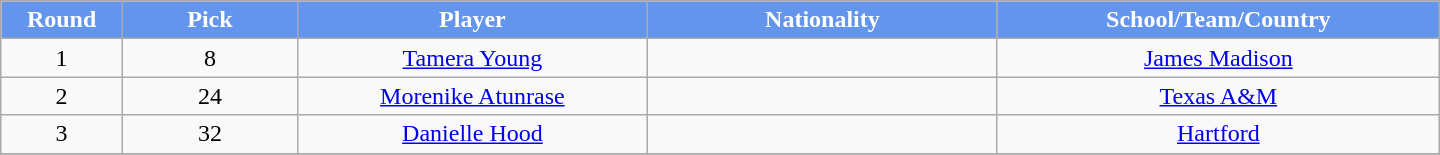<table class="wikitable" style="text-align:center; width:60em">
<tr>
<th style="background:#6495ED; color:white;" width="2%">Round</th>
<th style="background:#6495ED; color:white;" width="5%">Pick</th>
<th style="background:#6495ED; color:white;" width="10%">Player</th>
<th style="background:#6495ED; color:white;" width="10%">Nationality</th>
<th style="background:#6495ED; color:white;" width="10%">School/Team/Country</th>
</tr>
<tr>
<td>1</td>
<td>8</td>
<td><a href='#'>Tamera Young</a></td>
<td></td>
<td><a href='#'>James Madison</a></td>
</tr>
<tr>
<td>2</td>
<td>24</td>
<td><a href='#'>Morenike Atunrase</a></td>
<td></td>
<td><a href='#'>Texas A&M</a></td>
</tr>
<tr>
<td>3</td>
<td>32</td>
<td><a href='#'>Danielle Hood</a></td>
<td></td>
<td><a href='#'>Hartford</a></td>
</tr>
<tr>
</tr>
</table>
